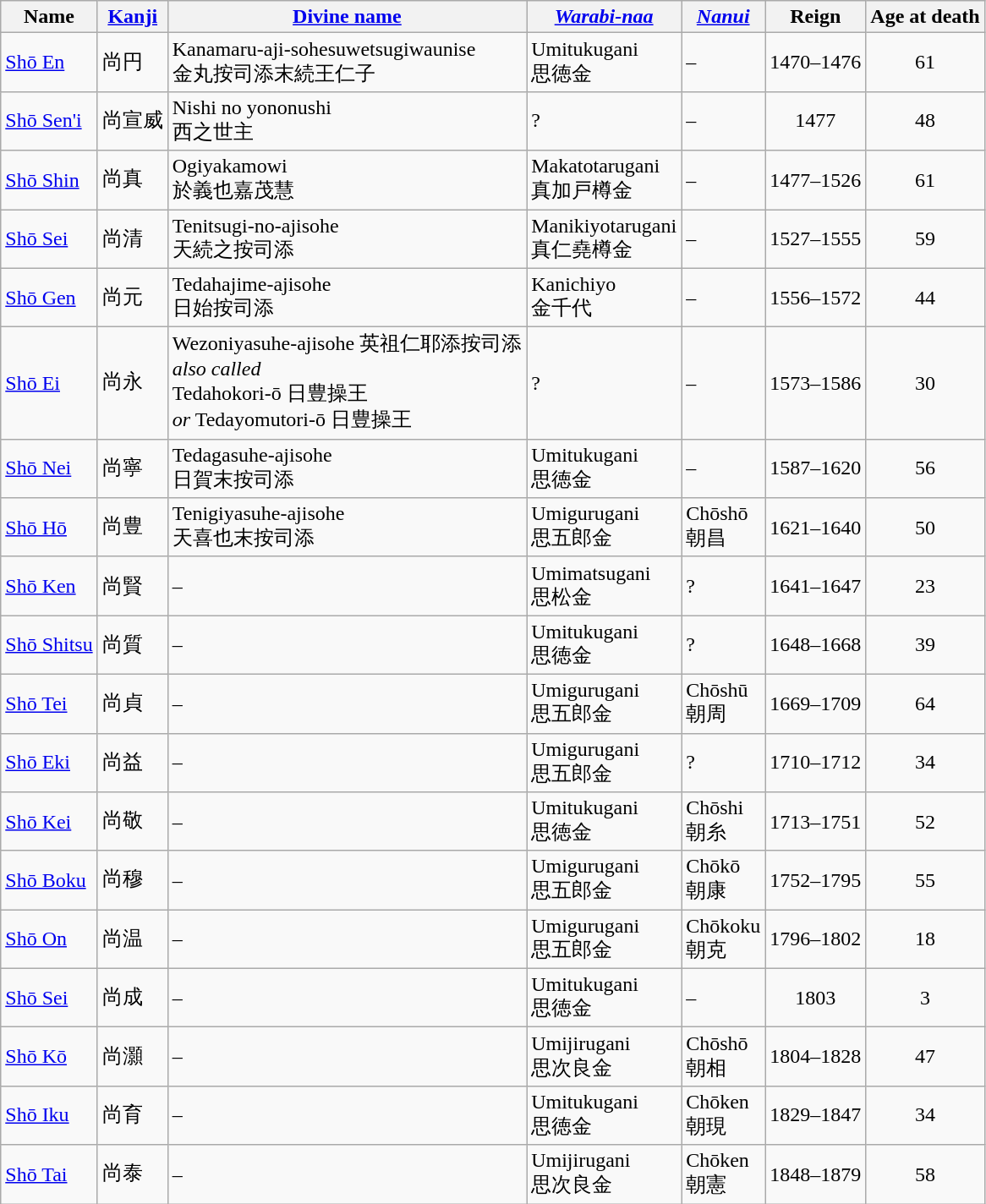<table class=wikitable>
<tr>
<th>Name</th>
<th><a href='#'>Kanji</a></th>
<th><a href='#'>Divine name</a></th>
<th><a href='#'><em>Warabi-naa</em></a></th>
<th><a href='#'><em>Nanui</em></a></th>
<th>Reign</th>
<th>Age at death</th>
</tr>
<tr>
<td><a href='#'>Shō En</a></td>
<td>尚円</td>
<td>Kanamaru-aji-sohesuwetsugiwaunise<br>金丸按司添末続王仁子</td>
<td>Umitukugani<br>思徳金</td>
<td>–</td>
<td align="center">1470–1476</td>
<td align="center">61</td>
</tr>
<tr>
<td><a href='#'>Shō Sen'i</a></td>
<td>尚宣威</td>
<td>Nishi no yononushi<br>西之世主</td>
<td>?</td>
<td>–</td>
<td align="center">1477</td>
<td align="center">48</td>
</tr>
<tr>
<td><a href='#'>Shō Shin</a></td>
<td>尚真</td>
<td>Ogiyakamowi<br>於義也嘉茂慧</td>
<td>Makatotarugani<br>真加戸樽金</td>
<td>–</td>
<td align="center">1477–1526</td>
<td align="center">61</td>
</tr>
<tr>
<td><a href='#'>Shō Sei</a></td>
<td>尚清</td>
<td>Tenitsugi-no-ajisohe<br>天続之按司添</td>
<td>Manikiyotarugani<br>真仁堯樽金</td>
<td>–</td>
<td align="center">1527–1555</td>
<td align="center">59</td>
</tr>
<tr>
<td><a href='#'>Shō Gen</a></td>
<td>尚元</td>
<td>Tedahajime-ajisohe<br>日始按司添</td>
<td>Kanichiyo<br>金千代</td>
<td>–</td>
<td align="center">1556–1572</td>
<td align="center">44</td>
</tr>
<tr>
<td><a href='#'>Shō Ei</a></td>
<td>尚永</td>
<td>Wezoniyasuhe-ajisohe 英祖仁耶添按司添<br><em>also called</em><br>Tedahokori-ō 日豊操王<br><em>or</em> Tedayomutori-ō 日豊操王</td>
<td>?</td>
<td>–</td>
<td align="center">1573–1586</td>
<td align="center">30</td>
</tr>
<tr>
<td><a href='#'>Shō Nei</a></td>
<td>尚寧</td>
<td>Tedagasuhe-ajisohe<br>日賀末按司添</td>
<td>Umitukugani<br>思徳金</td>
<td>–</td>
<td align="center">1587–1620</td>
<td align="center">56</td>
</tr>
<tr>
<td><a href='#'>Shō Hō</a></td>
<td>尚豊</td>
<td>Tenigiyasuhe-ajisohe<br>天喜也末按司添</td>
<td>Umigurugani<br>思五郎金</td>
<td>Chōshō<br>朝昌</td>
<td align="center">1621–1640</td>
<td align="center">50</td>
</tr>
<tr>
<td><a href='#'>Shō Ken</a></td>
<td>尚賢</td>
<td>–</td>
<td>Umimatsugani<br>思松金</td>
<td>?</td>
<td align="center">1641–1647</td>
<td align="center">23</td>
</tr>
<tr>
<td><a href='#'>Shō Shitsu</a></td>
<td>尚質</td>
<td>–</td>
<td>Umitukugani<br>思徳金</td>
<td>?</td>
<td align="center">1648–1668</td>
<td align="center">39</td>
</tr>
<tr>
<td><a href='#'>Shō Tei</a></td>
<td>尚貞</td>
<td>–</td>
<td>Umigurugani<br>思五郎金</td>
<td>Chōshū<br>朝周</td>
<td align="center">1669–1709</td>
<td align="center">64</td>
</tr>
<tr>
<td><a href='#'>Shō Eki</a></td>
<td>尚益</td>
<td>–</td>
<td>Umigurugani<br>思五郎金</td>
<td>?</td>
<td align="center">1710–1712</td>
<td align="center">34</td>
</tr>
<tr>
<td><a href='#'>Shō Kei</a></td>
<td>尚敬</td>
<td>–</td>
<td>Umitukugani<br>思徳金</td>
<td>Chōshi<br>朝糸</td>
<td align="center">1713–1751</td>
<td align="center">52</td>
</tr>
<tr>
<td><a href='#'>Shō Boku</a></td>
<td>尚穆</td>
<td>–</td>
<td>Umigurugani<br>思五郎金</td>
<td>Chōkō<br>朝康</td>
<td align="center">1752–1795</td>
<td align="center">55</td>
</tr>
<tr>
<td><a href='#'>Shō On</a></td>
<td>尚温</td>
<td>–</td>
<td>Umigurugani<br>思五郎金</td>
<td>Chōkoku<br>朝克</td>
<td align="center">1796–1802</td>
<td align="center">18</td>
</tr>
<tr>
<td><a href='#'>Shō Sei</a></td>
<td>尚成</td>
<td>–</td>
<td>Umitukugani<br>思徳金</td>
<td>–</td>
<td align="center">1803</td>
<td align="center">3</td>
</tr>
<tr>
<td><a href='#'>Shō Kō</a></td>
<td>尚灝</td>
<td>–</td>
<td>Umijirugani<br>思次良金</td>
<td>Chōshō<br>朝相</td>
<td align="center">1804–1828</td>
<td align="center">47</td>
</tr>
<tr>
<td><a href='#'>Shō Iku</a></td>
<td>尚育</td>
<td>–</td>
<td>Umitukugani<br>思徳金</td>
<td>Chōken<br>朝現</td>
<td align="center">1829–1847</td>
<td align="center">34</td>
</tr>
<tr>
<td><a href='#'>Shō Tai</a></td>
<td>尚泰</td>
<td>–</td>
<td>Umijirugani<br>思次良金</td>
<td>Chōken<br>朝憲</td>
<td align="center">1848–1879</td>
<td align="center">58</td>
</tr>
</table>
